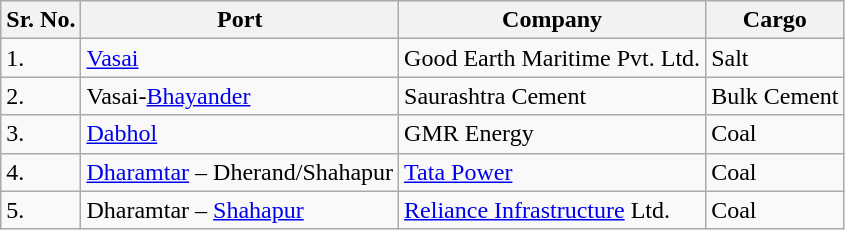<table class="wikitable">
<tr>
<th>Sr. No.</th>
<th>Port</th>
<th>Company</th>
<th>Cargo</th>
</tr>
<tr>
<td>1.</td>
<td><a href='#'>Vasai</a></td>
<td>Good Earth Maritime Pvt. Ltd.</td>
<td>Salt</td>
</tr>
<tr>
<td>2.</td>
<td>Vasai-<a href='#'>Bhayander</a></td>
<td>Saurashtra Cement</td>
<td>Bulk Cement</td>
</tr>
<tr>
<td>3.</td>
<td><a href='#'>Dabhol</a></td>
<td>GMR Energy</td>
<td>Coal</td>
</tr>
<tr>
<td>4.</td>
<td><a href='#'>Dharamtar</a> – Dherand/Shahapur</td>
<td><a href='#'>Tata Power</a></td>
<td>Coal</td>
</tr>
<tr>
<td>5.</td>
<td>Dharamtar – <a href='#'>Shahapur</a></td>
<td><a href='#'>Reliance Infrastructure</a> Ltd.</td>
<td>Coal</td>
</tr>
</table>
